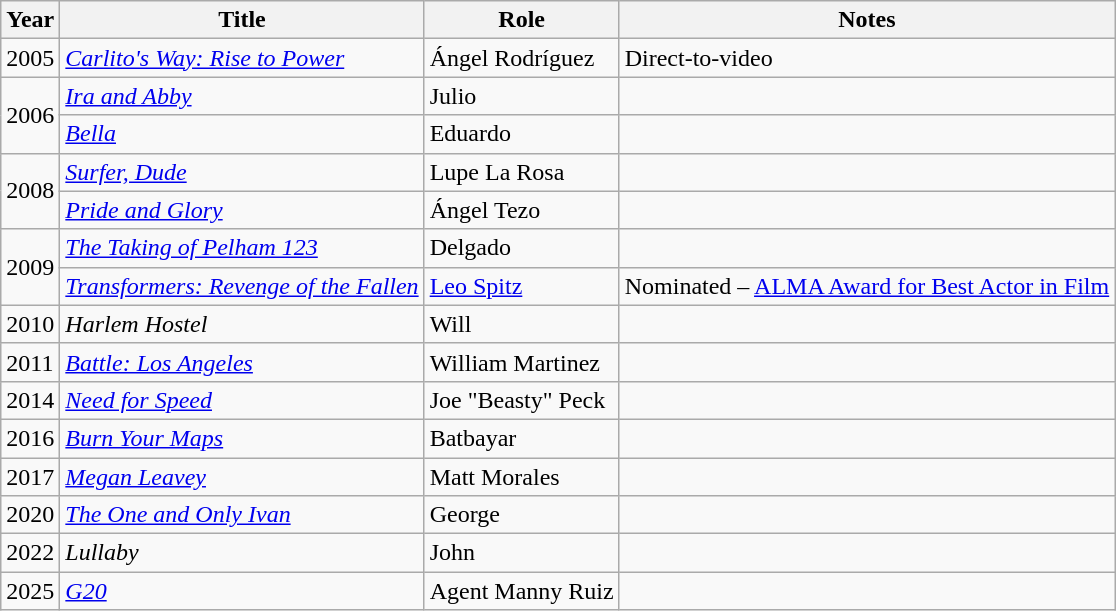<table class="wikitable sortable">
<tr>
<th>Year</th>
<th>Title</th>
<th>Role</th>
<th class="unsortable">Notes</th>
</tr>
<tr>
<td>2005</td>
<td><em><a href='#'>Carlito's Way: Rise to Power</a></em></td>
<td>Ángel Rodríguez</td>
<td>Direct-to-video</td>
</tr>
<tr>
<td rowspan="2">2006</td>
<td><em><a href='#'>Ira and Abby</a></em></td>
<td>Julio</td>
<td></td>
</tr>
<tr>
<td><em><a href='#'>Bella</a></em></td>
<td>Eduardo</td>
<td></td>
</tr>
<tr>
<td rowspan="2">2008</td>
<td><em><a href='#'>Surfer, Dude</a></em></td>
<td>Lupe La Rosa</td>
<td></td>
</tr>
<tr>
<td><em><a href='#'>Pride and Glory</a></em></td>
<td>Ángel Tezo</td>
<td></td>
</tr>
<tr>
<td rowspan="2">2009</td>
<td><em><a href='#'>The Taking of Pelham 123</a></em></td>
<td>Delgado</td>
<td></td>
</tr>
<tr>
<td><em><a href='#'>Transformers: Revenge of the Fallen</a></em></td>
<td><a href='#'>Leo Spitz</a></td>
<td>Nominated – <a href='#'>ALMA Award for Best Actor in Film</a></td>
</tr>
<tr>
<td>2010</td>
<td><em>Harlem Hostel</em></td>
<td>Will</td>
<td></td>
</tr>
<tr>
<td>2011</td>
<td><em><a href='#'>Battle: Los Angeles</a></em></td>
<td>William Martinez</td>
<td></td>
</tr>
<tr>
<td>2014</td>
<td><em><a href='#'>Need for Speed</a></em></td>
<td>Joe "Beasty" Peck</td>
<td></td>
</tr>
<tr>
<td>2016</td>
<td><em><a href='#'>Burn Your Maps</a></em></td>
<td>Batbayar</td>
<td></td>
</tr>
<tr>
<td>2017</td>
<td><em><a href='#'>Megan Leavey</a></em></td>
<td>Matt Morales</td>
<td></td>
</tr>
<tr>
<td>2020</td>
<td><em><a href='#'>The One and Only Ivan</a></em></td>
<td>George</td>
<td></td>
</tr>
<tr>
<td>2022</td>
<td><em>Lullaby</em></td>
<td>John</td>
<td></td>
</tr>
<tr>
<td>2025</td>
<td><a href='#'><em>G20</em></a></td>
<td>Agent Manny Ruiz</td>
<td></td>
</tr>
</table>
